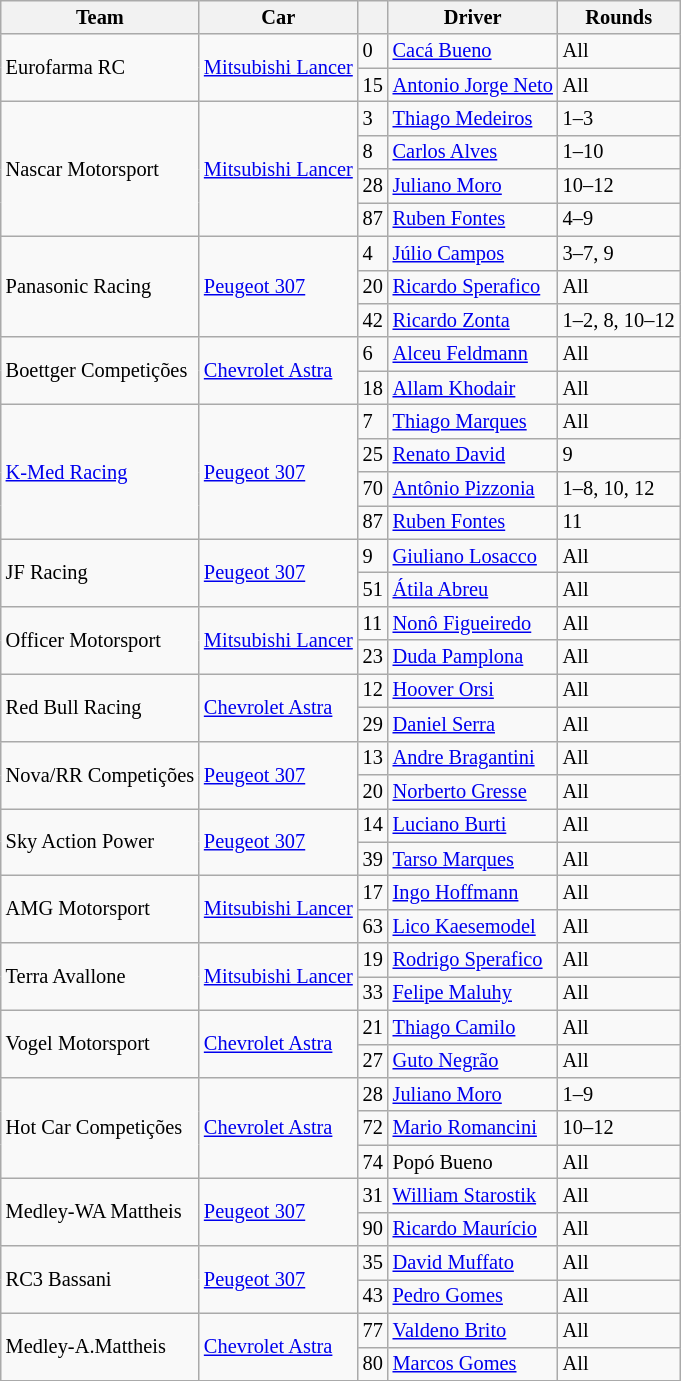<table class="wikitable" style="font-size: 85%">
<tr>
<th>Team</th>
<th>Car</th>
<th></th>
<th>Driver</th>
<th>Rounds</th>
</tr>
<tr>
<td rowspan=2>Eurofarma RC</td>
<td rowspan=2><a href='#'>Mitsubishi Lancer</a></td>
<td>0</td>
<td><a href='#'>Cacá Bueno</a></td>
<td>All</td>
</tr>
<tr>
<td>15</td>
<td><a href='#'>Antonio Jorge Neto</a></td>
<td>All</td>
</tr>
<tr>
<td rowspan=4>Nascar Motorsport</td>
<td rowspan=4><a href='#'>Mitsubishi Lancer</a></td>
<td>3</td>
<td><a href='#'>Thiago Medeiros</a></td>
<td>1–3</td>
</tr>
<tr>
<td>8</td>
<td><a href='#'>Carlos Alves</a></td>
<td>1–10</td>
</tr>
<tr>
<td>28</td>
<td><a href='#'>Juliano Moro</a></td>
<td>10–12</td>
</tr>
<tr>
<td>87</td>
<td><a href='#'>Ruben Fontes</a></td>
<td>4–9</td>
</tr>
<tr>
<td rowspan=3>Panasonic Racing</td>
<td rowspan=3><a href='#'>Peugeot 307</a></td>
<td>4</td>
<td><a href='#'>Júlio Campos</a></td>
<td>3–7, 9</td>
</tr>
<tr>
<td>20</td>
<td><a href='#'>Ricardo Sperafico</a></td>
<td>All</td>
</tr>
<tr>
<td>42</td>
<td><a href='#'>Ricardo Zonta</a></td>
<td>1–2, 8, 10–12</td>
</tr>
<tr>
<td rowspan=2>Boettger Competições</td>
<td rowspan=2><a href='#'>Chevrolet Astra</a></td>
<td>6</td>
<td><a href='#'>Alceu Feldmann</a></td>
<td>All</td>
</tr>
<tr>
<td>18</td>
<td><a href='#'>Allam Khodair</a></td>
<td>All</td>
</tr>
<tr>
<td rowspan=4><a href='#'>K-Med Racing</a></td>
<td rowspan=4><a href='#'>Peugeot 307</a></td>
<td>7</td>
<td><a href='#'>Thiago Marques</a></td>
<td>All</td>
</tr>
<tr>
<td>25</td>
<td><a href='#'>Renato David</a></td>
<td>9</td>
</tr>
<tr>
<td>70</td>
<td><a href='#'>Antônio Pizzonia</a></td>
<td>1–8, 10, 12</td>
</tr>
<tr>
<td>87</td>
<td><a href='#'>Ruben Fontes</a></td>
<td>11</td>
</tr>
<tr>
<td rowspan=2>JF Racing</td>
<td rowspan=2><a href='#'>Peugeot 307</a></td>
<td>9</td>
<td><a href='#'>Giuliano Losacco</a></td>
<td>All</td>
</tr>
<tr>
<td>51</td>
<td><a href='#'>Átila Abreu</a></td>
<td>All</td>
</tr>
<tr>
<td rowspan=2>Officer Motorsport</td>
<td rowspan=2><a href='#'>Mitsubishi Lancer</a></td>
<td>11</td>
<td><a href='#'>Nonô Figueiredo</a></td>
<td>All</td>
</tr>
<tr>
<td>23</td>
<td><a href='#'>Duda Pamplona</a></td>
<td>All</td>
</tr>
<tr>
<td rowspan=2>Red Bull Racing</td>
<td rowspan=2><a href='#'>Chevrolet Astra</a></td>
<td>12</td>
<td><a href='#'>Hoover Orsi</a></td>
<td>All</td>
</tr>
<tr>
<td>29</td>
<td><a href='#'>Daniel Serra</a></td>
<td>All</td>
</tr>
<tr>
<td rowspan=2>Nova/RR Competições</td>
<td rowspan=2><a href='#'>Peugeot 307</a></td>
<td>13</td>
<td><a href='#'>Andre Bragantini</a></td>
<td>All</td>
</tr>
<tr>
<td>20</td>
<td><a href='#'>Norberto Gresse</a></td>
<td>All</td>
</tr>
<tr>
<td rowspan=2>Sky Action Power</td>
<td rowspan=2><a href='#'>Peugeot 307</a></td>
<td>14</td>
<td><a href='#'>Luciano Burti</a></td>
<td>All</td>
</tr>
<tr>
<td>39</td>
<td><a href='#'>Tarso Marques</a></td>
<td>All</td>
</tr>
<tr>
<td rowspan=2>AMG Motorsport</td>
<td rowspan=2><a href='#'>Mitsubishi Lancer</a></td>
<td>17</td>
<td><a href='#'>Ingo Hoffmann</a></td>
<td>All</td>
</tr>
<tr>
<td>63</td>
<td><a href='#'>Lico Kaesemodel</a></td>
<td>All</td>
</tr>
<tr>
<td rowspan=2>Terra Avallone</td>
<td rowspan=2><a href='#'>Mitsubishi Lancer</a></td>
<td>19</td>
<td><a href='#'>Rodrigo Sperafico</a></td>
<td>All</td>
</tr>
<tr ->
<td>33</td>
<td><a href='#'>Felipe Maluhy</a></td>
<td>All</td>
</tr>
<tr>
<td rowspan=2>Vogel Motorsport</td>
<td rowspan=2><a href='#'>Chevrolet Astra</a></td>
<td>21</td>
<td><a href='#'>Thiago Camilo</a></td>
<td>All</td>
</tr>
<tr>
<td>27</td>
<td><a href='#'>Guto Negrão</a></td>
<td>All</td>
</tr>
<tr ,>
<td rowspan=3>Hot Car Competições</td>
<td rowspan=3><a href='#'>Chevrolet Astra</a></td>
<td>28</td>
<td><a href='#'>Juliano Moro</a></td>
<td>1–9</td>
</tr>
<tr>
<td>72</td>
<td><a href='#'>Mario Romancini</a></td>
<td>10–12</td>
</tr>
<tr>
<td>74</td>
<td>Popó Bueno</td>
<td>All</td>
</tr>
<tr>
<td rowspan=2>Medley-WA Mattheis</td>
<td rowspan=2><a href='#'>Peugeot 307</a></td>
<td>31</td>
<td><a href='#'>William Starostik</a></td>
<td>All</td>
</tr>
<tr>
<td>90</td>
<td><a href='#'>Ricardo Maurício</a></td>
<td>All</td>
</tr>
<tr>
<td rowspan=2>RC3 Bassani</td>
<td rowspan=2><a href='#'>Peugeot 307</a></td>
<td>35</td>
<td><a href='#'>David Muffato</a></td>
<td>All</td>
</tr>
<tr>
<td>43</td>
<td><a href='#'>Pedro Gomes</a></td>
<td>All</td>
</tr>
<tr>
<td rowspan=2>Medley-A.Mattheis</td>
<td rowspan=2><a href='#'>Chevrolet Astra</a></td>
<td>77</td>
<td><a href='#'>Valdeno Brito</a></td>
<td>All</td>
</tr>
<tr ->
<td>80</td>
<td><a href='#'>Marcos Gomes</a></td>
<td>All</td>
</tr>
<tr>
</tr>
</table>
